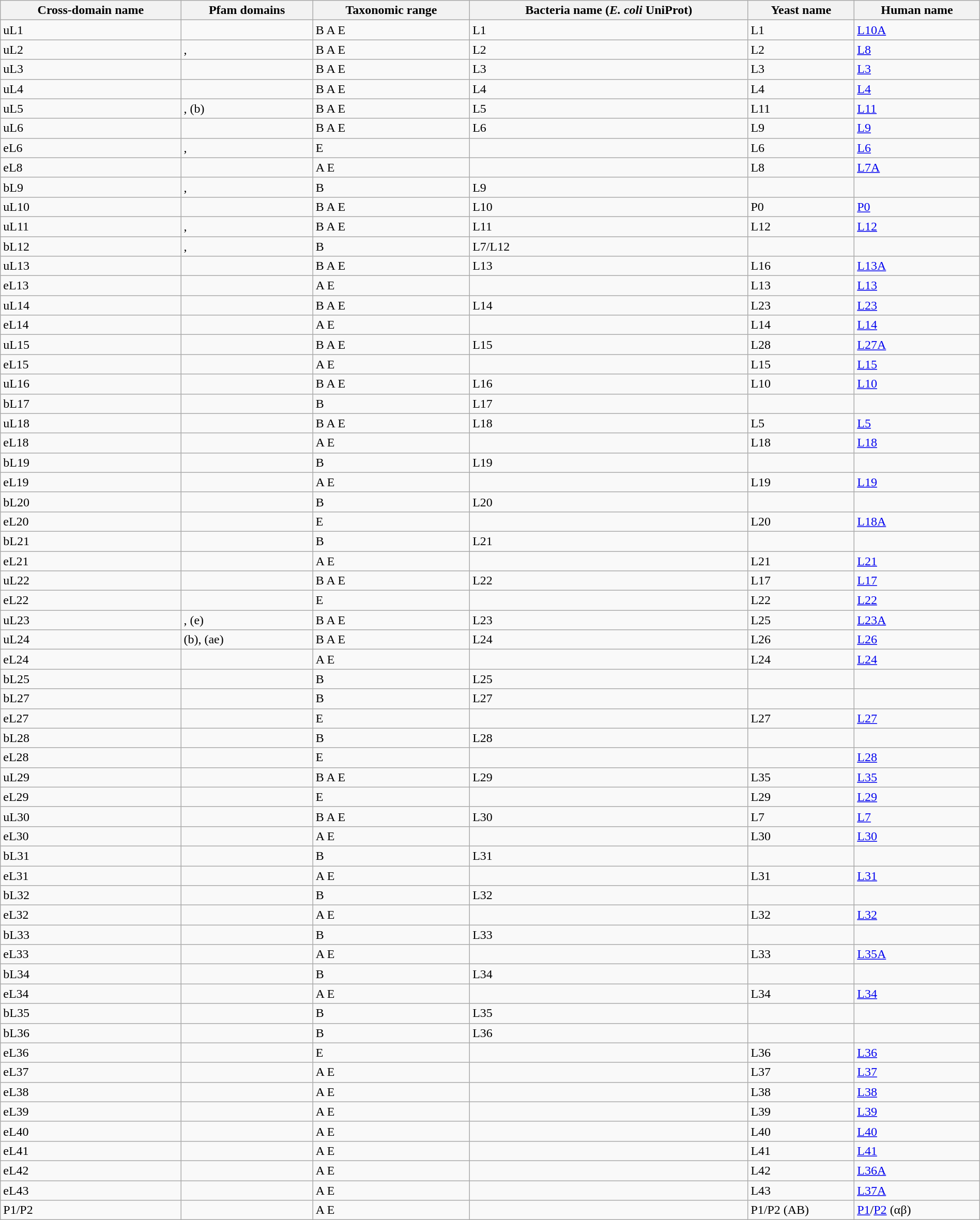<table class="wikitable" style="width: 100%">
<tr>
<th>Cross-domain name</th>
<th>Pfam domains</th>
<th>Taxonomic range</th>
<th>Bacteria name (<em>E. coli</em> UniProt)</th>
<th>Yeast name</th>
<th>Human name</th>
</tr>
<tr>
<td>uL1</td>
<td></td>
<td>B A E</td>
<td>L1 </td>
<td>L1</td>
<td><a href='#'>L10A</a></td>
</tr>
<tr>
<td>uL2</td>
<td>, </td>
<td>B A E</td>
<td>L2 </td>
<td>L2</td>
<td><a href='#'>L8</a></td>
</tr>
<tr>
<td>uL3</td>
<td></td>
<td>B A E</td>
<td>L3 </td>
<td>L3</td>
<td><a href='#'>L3</a></td>
</tr>
<tr>
<td>uL4</td>
<td></td>
<td>B A E</td>
<td>L4 </td>
<td>L4</td>
<td><a href='#'>L4</a></td>
</tr>
<tr>
<td>uL5</td>
<td>,  (b)</td>
<td>B A E</td>
<td>L5 </td>
<td>L11</td>
<td><a href='#'>L11</a></td>
</tr>
<tr>
<td>uL6</td>
<td></td>
<td>B A E</td>
<td>L6 </td>
<td>L9</td>
<td><a href='#'>L9</a></td>
</tr>
<tr>
<td>eL6</td>
<td>, </td>
<td>E</td>
<td></td>
<td>L6</td>
<td><a href='#'>L6</a></td>
</tr>
<tr>
<td>eL8</td>
<td></td>
<td>A E</td>
<td></td>
<td>L8</td>
<td><a href='#'>L7A</a></td>
</tr>
<tr>
<td>bL9</td>
<td>, </td>
<td>B</td>
<td>L9 </td>
<td></td>
<td></td>
</tr>
<tr>
<td>uL10</td>
<td></td>
<td>B A E</td>
<td>L10 </td>
<td>P0</td>
<td><a href='#'>P0</a></td>
</tr>
<tr>
<td>uL11</td>
<td>, </td>
<td>B A E</td>
<td>L11 </td>
<td>L12</td>
<td><a href='#'>L12</a></td>
</tr>
<tr>
<td>bL12</td>
<td>, </td>
<td>B</td>
<td>L7/L12 </td>
<td></td>
<td></td>
</tr>
<tr>
<td>uL13</td>
<td></td>
<td>B A E</td>
<td>L13 </td>
<td>L16</td>
<td><a href='#'>L13A</a></td>
</tr>
<tr>
<td>eL13</td>
<td></td>
<td>A E</td>
<td></td>
<td>L13</td>
<td><a href='#'>L13</a></td>
</tr>
<tr>
<td>uL14</td>
<td></td>
<td>B A E</td>
<td>L14 </td>
<td>L23</td>
<td><a href='#'>L23</a></td>
</tr>
<tr>
<td>eL14</td>
<td></td>
<td>A E</td>
<td></td>
<td>L14</td>
<td><a href='#'>L14</a></td>
</tr>
<tr>
<td>uL15</td>
<td></td>
<td>B A E</td>
<td>L15 </td>
<td>L28</td>
<td><a href='#'>L27A</a></td>
</tr>
<tr>
<td>eL15</td>
<td></td>
<td>A E</td>
<td></td>
<td>L15</td>
<td><a href='#'>L15</a></td>
</tr>
<tr>
<td>uL16</td>
<td></td>
<td>B A E</td>
<td>L16 </td>
<td>L10</td>
<td><a href='#'>L10</a></td>
</tr>
<tr>
<td>bL17</td>
<td></td>
<td>B</td>
<td>L17 </td>
<td></td>
<td></td>
</tr>
<tr>
<td>uL18</td>
<td></td>
<td>B A E</td>
<td>L18 </td>
<td>L5</td>
<td><a href='#'>L5</a></td>
</tr>
<tr>
<td>eL18</td>
<td></td>
<td>A E</td>
<td></td>
<td>L18</td>
<td><a href='#'>L18</a></td>
</tr>
<tr>
<td>bL19</td>
<td></td>
<td>B</td>
<td>L19 </td>
<td></td>
<td></td>
</tr>
<tr>
<td>eL19</td>
<td></td>
<td>A E</td>
<td></td>
<td>L19</td>
<td><a href='#'>L19</a></td>
</tr>
<tr>
<td>bL20</td>
<td></td>
<td>B</td>
<td>L20 </td>
<td></td>
<td></td>
</tr>
<tr>
<td>eL20</td>
<td></td>
<td>E</td>
<td></td>
<td>L20</td>
<td><a href='#'>L18A</a></td>
</tr>
<tr>
<td>bL21</td>
<td></td>
<td>B</td>
<td>L21 </td>
<td></td>
<td></td>
</tr>
<tr>
<td>eL21</td>
<td></td>
<td>A E</td>
<td></td>
<td>L21</td>
<td><a href='#'>L21</a></td>
</tr>
<tr>
<td>uL22</td>
<td></td>
<td>B A E</td>
<td>L22 </td>
<td>L17</td>
<td><a href='#'>L17</a></td>
</tr>
<tr>
<td>eL22</td>
<td></td>
<td>E</td>
<td></td>
<td>L22</td>
<td><a href='#'>L22</a></td>
</tr>
<tr>
<td>uL23</td>
<td>,  (e)</td>
<td>B A E</td>
<td>L23 </td>
<td>L25</td>
<td><a href='#'>L23A</a></td>
</tr>
<tr>
<td>uL24</td>
<td> (b),  (ae)</td>
<td>B A E</td>
<td>L24 </td>
<td>L26</td>
<td><a href='#'>L26</a></td>
</tr>
<tr>
<td>eL24</td>
<td></td>
<td>A E</td>
<td></td>
<td>L24</td>
<td><a href='#'>L24</a></td>
</tr>
<tr>
<td>bL25</td>
<td></td>
<td>B</td>
<td>L25 </td>
<td></td>
<td></td>
</tr>
<tr>
<td>bL27</td>
<td></td>
<td>B</td>
<td>L27 </td>
<td></td>
<td></td>
</tr>
<tr>
<td>eL27</td>
<td></td>
<td>E</td>
<td></td>
<td>L27</td>
<td><a href='#'>L27</a></td>
</tr>
<tr>
<td>bL28</td>
<td></td>
<td>B</td>
<td>L28 </td>
<td></td>
<td></td>
</tr>
<tr>
<td>eL28</td>
<td></td>
<td>E</td>
<td></td>
<td></td>
<td><a href='#'>L28</a></td>
</tr>
<tr>
<td>uL29</td>
<td></td>
<td>B A E</td>
<td>L29 </td>
<td>L35</td>
<td><a href='#'>L35</a></td>
</tr>
<tr>
<td>eL29</td>
<td></td>
<td>E</td>
<td></td>
<td>L29</td>
<td><a href='#'>L29</a></td>
</tr>
<tr>
<td>uL30</td>
<td></td>
<td>B A E</td>
<td>L30 </td>
<td>L7</td>
<td><a href='#'>L7</a></td>
</tr>
<tr>
<td>eL30</td>
<td></td>
<td>A E</td>
<td></td>
<td>L30</td>
<td><a href='#'>L30</a></td>
</tr>
<tr>
<td>bL31</td>
<td></td>
<td>B</td>
<td>L31 </td>
<td></td>
<td></td>
</tr>
<tr>
<td>eL31</td>
<td></td>
<td>A E</td>
<td></td>
<td>L31</td>
<td><a href='#'>L31</a></td>
</tr>
<tr>
<td>bL32</td>
<td></td>
<td>B</td>
<td>L32 </td>
<td></td>
<td></td>
</tr>
<tr>
<td>eL32</td>
<td></td>
<td>A E</td>
<td></td>
<td>L32</td>
<td><a href='#'>L32</a></td>
</tr>
<tr>
<td>bL33</td>
<td></td>
<td>B</td>
<td>L33 </td>
<td></td>
<td></td>
</tr>
<tr>
<td>eL33</td>
<td></td>
<td>A E</td>
<td></td>
<td>L33</td>
<td><a href='#'>L35A</a></td>
</tr>
<tr>
<td>bL34</td>
<td></td>
<td>B</td>
<td>L34 </td>
<td></td>
<td></td>
</tr>
<tr>
<td>eL34</td>
<td></td>
<td>A E</td>
<td></td>
<td>L34</td>
<td><a href='#'>L34</a></td>
</tr>
<tr>
<td>bL35</td>
<td></td>
<td>B</td>
<td>L35 </td>
<td></td>
<td></td>
</tr>
<tr>
<td>bL36</td>
<td></td>
<td>B</td>
<td>L36 </td>
<td></td>
<td></td>
</tr>
<tr>
<td>eL36</td>
<td></td>
<td>E</td>
<td></td>
<td>L36</td>
<td><a href='#'>L36</a></td>
</tr>
<tr>
<td>eL37</td>
<td></td>
<td>A E</td>
<td></td>
<td>L37</td>
<td><a href='#'>L37</a></td>
</tr>
<tr>
<td>eL38</td>
<td></td>
<td>A E</td>
<td></td>
<td>L38</td>
<td><a href='#'>L38</a></td>
</tr>
<tr>
<td>eL39</td>
<td></td>
<td>A E</td>
<td></td>
<td>L39</td>
<td><a href='#'>L39</a></td>
</tr>
<tr>
<td>eL40</td>
<td></td>
<td>A E</td>
<td></td>
<td>L40</td>
<td><a href='#'>L40</a></td>
</tr>
<tr>
<td>eL41</td>
<td></td>
<td>A E</td>
<td></td>
<td>L41</td>
<td><a href='#'>L41</a></td>
</tr>
<tr>
<td>eL42</td>
<td></td>
<td>A E</td>
<td></td>
<td>L42</td>
<td><a href='#'>L36A</a></td>
</tr>
<tr>
<td>eL43</td>
<td></td>
<td>A E</td>
<td></td>
<td>L43</td>
<td><a href='#'>L37A</a></td>
</tr>
<tr>
<td>P1/P2</td>
<td></td>
<td>A E</td>
<td></td>
<td>P1/P2 (AB)</td>
<td><a href='#'>P1</a>/<a href='#'>P2</a> (αβ)</td>
</tr>
</table>
